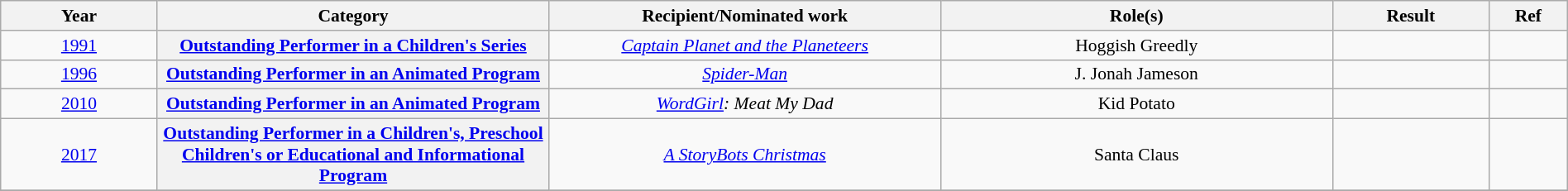<table class="wikitable plainrowheaders" style="font-size: 90%; text-align:center" width=100%>
<tr>
<th scope="col" width="10%">Year</th>
<th scope="col" width="25%">Category</th>
<th scope="col" width="25%">Recipient/Nominated work</th>
<th scope="col" width="25%">Role(s)</th>
<th scope="col" width="10%">Result</th>
<th scope="col" width="5%">Ref</th>
</tr>
<tr>
<td><a href='#'>1991</a></td>
<th scope="row" style="text-align:center"><a href='#'>Outstanding Performer in a Children's Series</a></th>
<td><em><a href='#'>Captain Planet and the Planeteers</a></em></td>
<td>Hoggish Greedly</td>
<td></td>
<td></td>
</tr>
<tr>
<td><a href='#'>1996</a></td>
<th scope="row" style="text-align:center"><a href='#'>Outstanding Performer in an Animated Program</a></th>
<td><em><a href='#'>Spider-Man</a></em></td>
<td>J. Jonah Jameson</td>
<td></td>
<td></td>
</tr>
<tr>
<td><a href='#'>2010</a></td>
<th scope="row" style="text-align:center"><a href='#'>Outstanding Performer in an Animated Program</a></th>
<td><em><a href='#'>WordGirl</a>: Meat My Dad</em></td>
<td>Kid Potato</td>
<td></td>
<td></td>
</tr>
<tr>
<td><a href='#'>2017</a></td>
<th scope="row" style="text-align:center"><a href='#'>Outstanding Performer in a Children's, Preschool Children's or Educational and Informational Program</a></th>
<td><em><a href='#'>A StoryBots Christmas</a></em></td>
<td>Santa Claus</td>
<td></td>
<td></td>
</tr>
<tr>
</tr>
</table>
